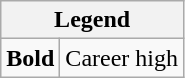<table class="wikitable mw-collapsible mw-collapsed">
<tr>
<th colspan="2">Legend</th>
</tr>
<tr>
<td><strong>Bold</strong></td>
<td>Career high</td>
</tr>
</table>
